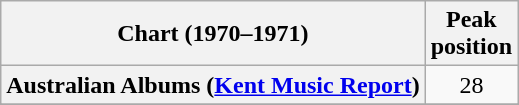<table class="wikitable sortable plainrowheaders">
<tr>
<th>Chart (1970–1971)</th>
<th>Peak<br>position</th>
</tr>
<tr>
<th scope="row">Australian Albums (<a href='#'>Kent Music Report</a>)</th>
<td align="center">28</td>
</tr>
<tr>
</tr>
<tr>
</tr>
</table>
